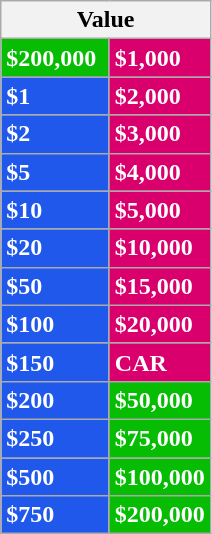<table class="wikitable"  style=color:#fff;">
<tr>
<th colspan="2" style="color:#000;"><strong>Value</strong></th>
</tr>
<tr>
<td bgcolor=#06BD03 width=65px><strong><span>$200,000</span></strong></td>
<td style="background:#d9006d;"><strong>$1,000</strong></td>
</tr>
<tr>
<td style="background:#2058eb;"><strong>$1</strong></td>
<td style="background:#d9006d;"><strong>$2,000</strong></td>
</tr>
<tr>
<td style="background:#2058eb;"><strong>$2</strong></td>
<td style="background:#d9006d;"><strong>$3,000</strong></td>
</tr>
<tr>
<td style="background:#2058eb;"><strong>$5</strong></td>
<td style="background:#d9006d;"><strong>$4,000</strong></td>
</tr>
<tr>
<td style="background:#2058eb;"><strong>$10</strong></td>
<td style="background:#d9006d;"><strong>$5,000</strong></td>
</tr>
<tr>
<td style="background:#2058eb;"><strong>$20</strong></td>
<td style="background:#d9006d;"><strong>$10,000</strong></td>
</tr>
<tr>
<td style="background:#2058eb;"><strong>$50</strong></td>
<td style="background:#d9006d;"><strong>$15,000</strong></td>
</tr>
<tr>
<td style="background:#2058eb;"><strong>$100</strong></td>
<td style="background:#d9006d;"><strong>$20,000</strong></td>
</tr>
<tr>
<td style="background:#2058eb;"><strong>$150</strong></td>
<td style="background:#d9006d;"><strong>CAR</strong></td>
</tr>
<tr>
<td style="background:#2058eb;"><strong>$200</strong></td>
<td style="background:#06bd03;"><strong>$50,000</strong></td>
</tr>
<tr>
<td style="background:#2058eb;"><strong>$250</strong></td>
<td style="background:#06bd03;"><strong>$75,000</strong></td>
</tr>
<tr>
<td style="background:#2058eb;"><strong>$500</strong></td>
<td style="background:#06bd03;"><strong>$100,000</strong></td>
</tr>
<tr>
<td style="background:#2058eb;"><strong>$750</strong></td>
<td style="background:#06bd03;"><strong>$200,000</strong></td>
</tr>
</table>
